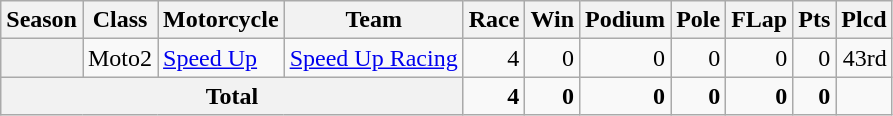<table class="wikitable" style=text-align:right;">
<tr>
<th>Season</th>
<th>Class</th>
<th>Motorcycle</th>
<th>Team</th>
<th>Race</th>
<th>Win</th>
<th>Podium</th>
<th>Pole</th>
<th>FLap</th>
<th>Pts</th>
<th>Plcd</th>
</tr>
<tr>
<th></th>
<td>Moto2</td>
<td style="text-align:left;"><a href='#'>Speed Up</a></td>
<td style="text-align:left;"><a href='#'>Speed Up Racing</a></td>
<td>4</td>
<td>0</td>
<td>0</td>
<td>0</td>
<td>0</td>
<td>0</td>
<td>43rd</td>
</tr>
<tr>
<th colspan="4">Total</th>
<td><strong>4</strong></td>
<td><strong>0</strong></td>
<td><strong>0</strong></td>
<td><strong>0</strong></td>
<td><strong>0</strong></td>
<td><strong>0</strong></td>
<td></td>
</tr>
</table>
